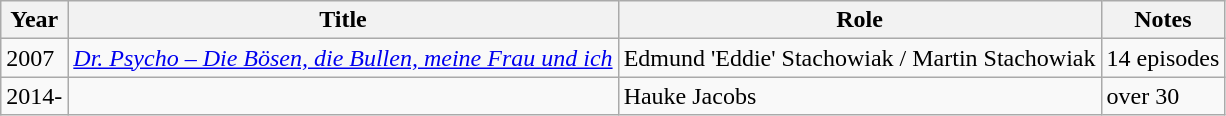<table class="wikitable sortable">
<tr>
<th>Year</th>
<th>Title</th>
<th>Role</th>
<th class="unsortable">Notes</th>
</tr>
<tr>
<td>2007</td>
<td><em><a href='#'>Dr. Psycho – Die Bösen, die Bullen, meine Frau und ich</a></em></td>
<td>Edmund 'Eddie' Stachowiak / Martin Stachowiak</td>
<td>14 episodes</td>
</tr>
<tr>
<td>2014-</td>
<td><em></em></td>
<td>Hauke Jacobs</td>
<td>over 30</td>
</tr>
</table>
